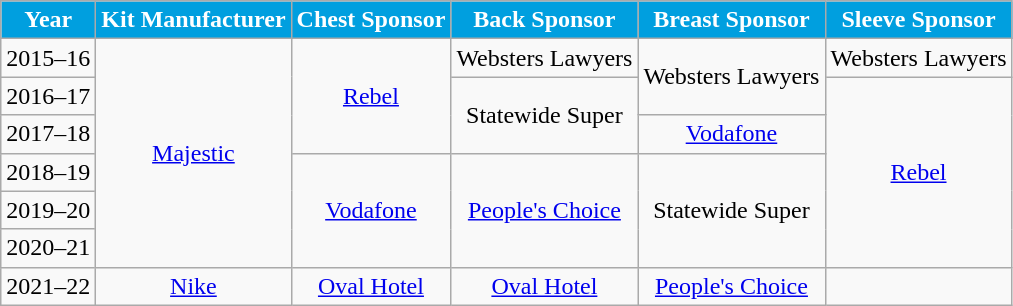<table class="wikitable">
<tr>
<th style="background:#009FDF; color:white">Year</th>
<th style="background:#009FDF; color:white">Kit Manufacturer</th>
<th style="background:#009FDF; color:white">Chest Sponsor</th>
<th style="background:#009FDF; color:white">Back Sponsor</th>
<th style="background:#009FDF; color:white">Breast Sponsor</th>
<th style="background:#009FDF; color:white">Sleeve Sponsor</th>
</tr>
<tr align=center>
<td>2015–16</td>
<td rowspan="6"><a href='#'>Majestic</a></td>
<td rowspan="3"><a href='#'>Rebel</a></td>
<td>Websters Lawyers</td>
<td rowspan="2">Websters Lawyers</td>
<td>Websters Lawyers</td>
</tr>
<tr align=center>
<td>2016–17</td>
<td rowspan="2">Statewide Super</td>
<td rowspan="5"><a href='#'>Rebel</a></td>
</tr>
<tr align=center>
<td>2017–18</td>
<td><a href='#'>Vodafone</a></td>
</tr>
<tr align=center>
<td>2018–19</td>
<td rowspan="3"><a href='#'>Vodafone</a></td>
<td rowspan="3"><a href='#'>People's Choice</a></td>
<td rowspan="3">Statewide Super</td>
</tr>
<tr align=center>
<td>2019–20</td>
</tr>
<tr align=center>
<td>2020–21</td>
</tr>
<tr align=center>
<td>2021–22</td>
<td><a href='#'>Nike</a></td>
<td><a href='#'>Oval Hotel</a></td>
<td><a href='#'>Oval Hotel</a></td>
<td><a href='#'>People's Choice</a></td>
<td></td>
</tr>
</table>
